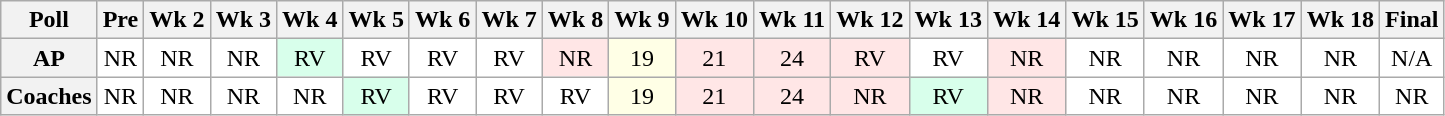<table class="wikitable" style="white-space:nowrap;text-align:center;">
<tr>
<th>Poll</th>
<th>Pre</th>
<th>Wk 2</th>
<th>Wk 3</th>
<th>Wk 4</th>
<th>Wk 5</th>
<th>Wk 6</th>
<th>Wk 7</th>
<th>Wk 8</th>
<th>Wk 9</th>
<th>Wk 10</th>
<th>Wk 11</th>
<th>Wk 12</th>
<th>Wk 13</th>
<th>Wk 14</th>
<th>Wk 15</th>
<th>Wk 16</th>
<th>Wk 17</th>
<th>Wk 18</th>
<th>Final</th>
</tr>
<tr>
<th>AP</th>
<td style="background:#FFF;">NR</td>
<td style="background:#FFF;">NR</td>
<td style="background:#FFF;">NR</td>
<td style="background:#D8FFEB;">RV</td>
<td style="background:#FFF;">RV</td>
<td style="background:#FFF;">RV</td>
<td style="background:#FFF;">RV</td>
<td style="background:#FFE6E6;">NR</td>
<td style="background:#FFFFE6;">19</td>
<td style="background:#FFE6E6;">21</td>
<td style="background:#FFE6E6;">24</td>
<td style="background:#FFE6E6;">RV</td>
<td style="background:#FFF;">RV</td>
<td style="background:#FFE6E6;">NR</td>
<td style="background:#FFF;">NR</td>
<td style="background:#FFF;">NR</td>
<td style="background:#FFF;">NR</td>
<td style="background:#FFF;">NR</td>
<td style="background:#FFF;">N/A</td>
</tr>
<tr>
<th>Coaches</th>
<td style="background:#FFF;">NR</td>
<td style="background:#FFF;">NR</td>
<td style="background:#FFF;">NR</td>
<td style="background:#FFF;">NR</td>
<td style="background:#D8FFEB;">RV</td>
<td style="background:#FFF;">RV</td>
<td style="background:#FFF;">RV</td>
<td style="background:#FFF;">RV</td>
<td style="background:#FFFFE6;">19</td>
<td style="background:#FFE6E6;">21</td>
<td style="background:#FFE6E6;">24</td>
<td style="background:#FFE6E6;">NR</td>
<td style="background:#D8FFEB;">RV</td>
<td style="background:#FFE6E6;">NR</td>
<td style="background:#FFF;">NR</td>
<td style="background:#FFF;">NR</td>
<td style="background:#FFF;">NR</td>
<td style="background:#FFF;">NR</td>
<td style="background:#FFF;">NR</td>
</tr>
</table>
